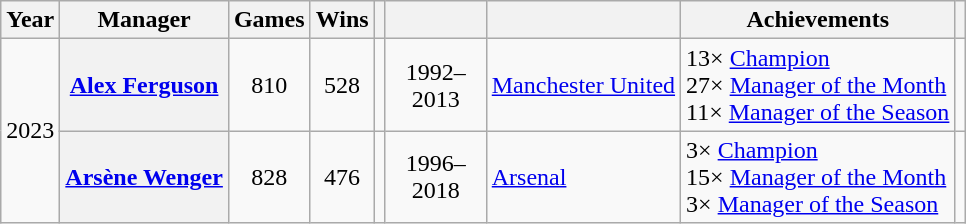<table class="wikitable sortable plainrowheaders" style="text-align: center">
<tr>
<th scope="col">Year</th>
<th scope="col">Manager</th>
<th scope="col">Games</th>
<th scope="col">Wins</th>
<th scope="col"></th>
<th scope="col" style="width:60px"></th>
<th scope="col" class="unsortable"></th>
<th scope="col" class="unsortable">Achievements</th>
<th scope="col" class="unsortable"></th>
</tr>
<tr>
<td rowspan="2">2023</td>
<th scope="row" data-sort-value="Ferguson, Alex"> <a href='#'>Alex Ferguson</a></th>
<td>810</td>
<td>528</td>
<td></td>
<td>1992–2013</td>
<td style="text-align:left;"><a href='#'>Manchester United</a></td>
<td style="text-align:left;">13× <a href='#'>Champion</a><br>27× <a href='#'>Manager of the Month</a><br>11× <a href='#'>Manager of the Season</a></td>
<td></td>
</tr>
<tr>
<th scope="row" data-sort-value="Wenger, Arsene"> <a href='#'>Arsène Wenger</a></th>
<td>828</td>
<td>476</td>
<td></td>
<td>1996–2018</td>
<td style="text-align:left;"><a href='#'>Arsenal</a></td>
<td style="text-align:left;">3× <a href='#'>Champion</a><br>15× <a href='#'>Manager of the Month</a><br>3× <a href='#'>Manager of the Season</a></td>
<td></td>
</tr>
</table>
